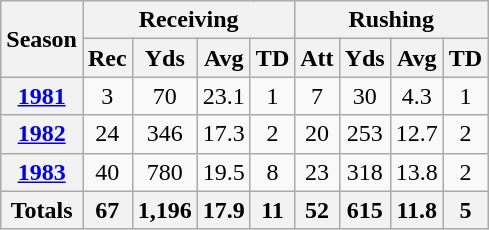<table class=wikitable style="text-align:center;">
<tr>
<th rowspan="2">Season</th>
<th colspan="4">Receiving</th>
<th colspan="4">Rushing</th>
</tr>
<tr>
<th>Rec</th>
<th>Yds</th>
<th>Avg</th>
<th>TD</th>
<th>Att</th>
<th>Yds</th>
<th>Avg</th>
<th>TD</th>
</tr>
<tr>
<th><a href='#'>1981</a></th>
<td>3</td>
<td>70</td>
<td>23.1</td>
<td>1</td>
<td>7</td>
<td>30</td>
<td>4.3</td>
<td>1</td>
</tr>
<tr>
<th><a href='#'>1982</a></th>
<td>24</td>
<td>346</td>
<td>17.3</td>
<td>2</td>
<td>20</td>
<td>253</td>
<td>12.7</td>
<td>2</td>
</tr>
<tr>
<th><a href='#'>1983</a></th>
<td>40</td>
<td>780</td>
<td>19.5</td>
<td>8</td>
<td>23</td>
<td>318</td>
<td>13.8</td>
<td>2</td>
</tr>
<tr>
<th>Totals</th>
<th>67</th>
<th>1,196</th>
<th>17.9</th>
<th>11</th>
<th>52</th>
<th>615</th>
<th>11.8</th>
<th>5</th>
</tr>
</table>
